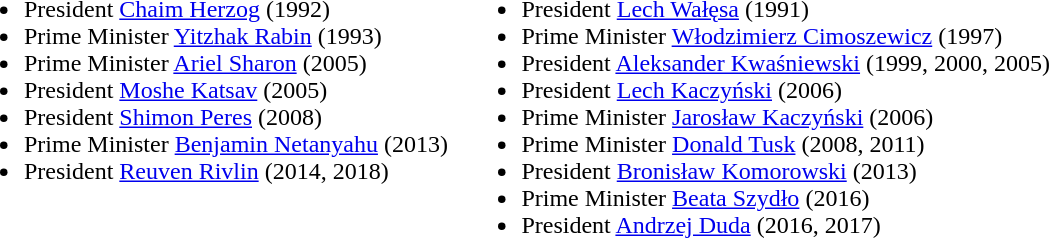<table cellspacing=7>
<tr valign=top>
<td><br><ul><li>President <a href='#'>Chaim Herzog</a> (1992)</li><li>Prime Minister <a href='#'>Yitzhak Rabin</a> (1993)</li><li>Prime Minister <a href='#'>Ariel Sharon</a> (2005)</li><li>President <a href='#'>Moshe Katsav</a> (2005)</li><li>President <a href='#'>Shimon Peres</a> (2008)</li><li>Prime Minister <a href='#'>Benjamin Netanyahu</a> (2013)</li><li>President <a href='#'>Reuven Rivlin</a> (2014, 2018)</li></ul></td>
<td><br><ul><li>President <a href='#'>Lech Wałęsa</a> (1991)</li><li>Prime Minister <a href='#'>Włodzimierz Cimoszewicz</a> (1997)</li><li>President <a href='#'>Aleksander Kwaśniewski</a> (1999, 2000, 2005)</li><li>President <a href='#'>Lech Kaczyński</a> (2006)</li><li>Prime Minister <a href='#'>Jarosław Kaczyński</a> (2006)</li><li>Prime Minister <a href='#'>Donald Tusk</a> (2008, 2011)</li><li>President <a href='#'>Bronisław Komorowski</a> (2013)</li><li>Prime Minister <a href='#'>Beata Szydło</a> (2016)</li><li>President <a href='#'>Andrzej Duda</a> (2016, 2017)</li></ul></td>
</tr>
</table>
